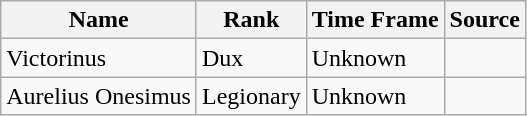<table class="wikitable">
<tr>
<th>Name</th>
<th>Rank</th>
<th>Time Frame</th>
<th>Source</th>
</tr>
<tr>
<td>Victorinus</td>
<td>Dux</td>
<td>Unknown</td>
<td></td>
</tr>
<tr>
<td>Aurelius Onesimus</td>
<td>Legionary</td>
<td>Unknown</td>
<td></td>
</tr>
</table>
